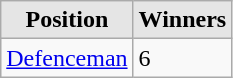<table class="wikitable">
<tr>
<th style="background:#e5e5e5;">Position</th>
<th style="background:#e5e5e5;">Winners</th>
</tr>
<tr>
<td><a href='#'>Defenceman</a></td>
<td>6</td>
</tr>
</table>
